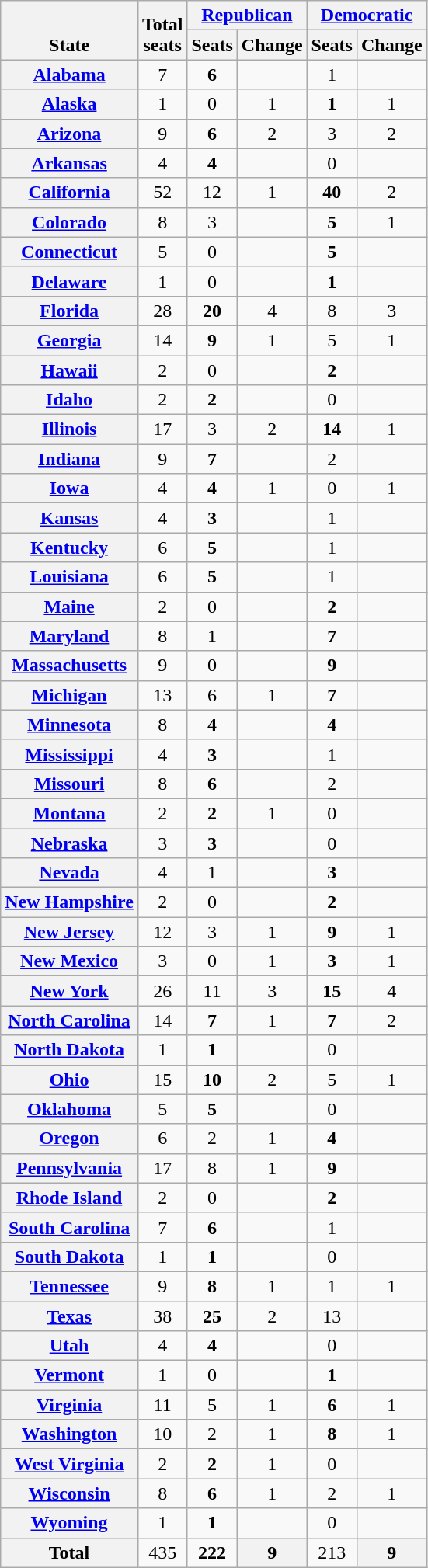<table class="wikitable sortable" style="text-align:center">
<tr valign=bottom>
<th rowspan=2>State</th>
<th rowspan=2>Total<br>seats</th>
<th colspan=2 ><a href='#'>Republican</a></th>
<th colspan=2 ><a href='#'>Democratic</a></th>
</tr>
<tr>
<th>Seats</th>
<th>Change</th>
<th>Seats</th>
<th>Change</th>
</tr>
<tr>
<th><a href='#'>Alabama</a></th>
<td>7</td>
<td><strong>6</strong></td>
<td></td>
<td>1</td>
<td></td>
</tr>
<tr>
<th><a href='#'>Alaska</a></th>
<td>1</td>
<td>0</td>
<td> 1</td>
<td><strong>1</strong></td>
<td> 1</td>
</tr>
<tr>
<th><a href='#'>Arizona</a></th>
<td>9</td>
<td><strong>6</strong></td>
<td> 2</td>
<td>3</td>
<td> 2</td>
</tr>
<tr>
<th><a href='#'>Arkansas</a></th>
<td>4</td>
<td><strong>4</strong></td>
<td></td>
<td>0</td>
<td></td>
</tr>
<tr>
<th><a href='#'>California</a></th>
<td>52</td>
<td>12</td>
<td> 1</td>
<td><strong>40</strong></td>
<td> 2</td>
</tr>
<tr>
<th><a href='#'>Colorado</a></th>
<td>8</td>
<td>3</td>
<td></td>
<td><strong>5</strong></td>
<td> 1</td>
</tr>
<tr>
<th><a href='#'>Connecticut</a></th>
<td>5</td>
<td>0</td>
<td></td>
<td><strong>5</strong></td>
<td></td>
</tr>
<tr>
<th><a href='#'>Delaware</a></th>
<td>1</td>
<td>0</td>
<td></td>
<td><strong>1</strong></td>
<td></td>
</tr>
<tr>
<th><a href='#'>Florida</a></th>
<td>28</td>
<td><strong>20</strong></td>
<td> 4</td>
<td>8</td>
<td> 3</td>
</tr>
<tr>
<th><a href='#'>Georgia</a></th>
<td>14</td>
<td><strong>9</strong></td>
<td> 1</td>
<td>5</td>
<td> 1</td>
</tr>
<tr>
<th><a href='#'>Hawaii</a></th>
<td>2</td>
<td>0</td>
<td></td>
<td><strong>2</strong></td>
<td></td>
</tr>
<tr>
<th><a href='#'>Idaho</a></th>
<td>2</td>
<td><strong>2</strong></td>
<td></td>
<td>0</td>
<td></td>
</tr>
<tr>
<th><a href='#'>Illinois</a></th>
<td>17</td>
<td>3</td>
<td> 2</td>
<td><strong>14</strong></td>
<td> 1</td>
</tr>
<tr>
<th><a href='#'>Indiana</a></th>
<td>9</td>
<td><strong>7</strong></td>
<td></td>
<td>2</td>
<td></td>
</tr>
<tr>
<th><a href='#'>Iowa</a></th>
<td>4</td>
<td><strong>4</strong></td>
<td> 1</td>
<td>0</td>
<td> 1</td>
</tr>
<tr>
<th><a href='#'>Kansas</a></th>
<td>4</td>
<td><strong>3</strong></td>
<td></td>
<td>1</td>
<td></td>
</tr>
<tr>
<th><a href='#'>Kentucky</a></th>
<td>6</td>
<td><strong>5</strong></td>
<td></td>
<td>1</td>
<td></td>
</tr>
<tr>
<th><a href='#'>Louisiana</a></th>
<td>6</td>
<td><strong>5</strong></td>
<td></td>
<td>1</td>
<td></td>
</tr>
<tr>
<th><a href='#'>Maine</a></th>
<td>2</td>
<td>0</td>
<td></td>
<td><strong>2</strong></td>
<td></td>
</tr>
<tr>
<th><a href='#'>Maryland</a></th>
<td>8</td>
<td>1</td>
<td></td>
<td><strong>7</strong></td>
<td></td>
</tr>
<tr>
<th><a href='#'>Massachusetts</a></th>
<td>9</td>
<td>0</td>
<td></td>
<td><strong>9</strong></td>
<td></td>
</tr>
<tr>
<th><a href='#'>Michigan</a></th>
<td>13</td>
<td>6</td>
<td> 1</td>
<td><strong>7</strong></td>
<td></td>
</tr>
<tr>
<th><a href='#'>Minnesota</a></th>
<td>8</td>
<td><strong>4</strong></td>
<td></td>
<td><strong>4</strong></td>
<td></td>
</tr>
<tr>
<th><a href='#'>Mississippi</a></th>
<td>4</td>
<td><strong>3</strong></td>
<td></td>
<td>1</td>
<td></td>
</tr>
<tr>
<th><a href='#'>Missouri</a></th>
<td>8</td>
<td><strong>6</strong></td>
<td></td>
<td>2</td>
<td></td>
</tr>
<tr>
<th><a href='#'>Montana</a></th>
<td>2</td>
<td><strong>2</strong></td>
<td> 1</td>
<td>0</td>
<td></td>
</tr>
<tr>
<th><a href='#'>Nebraska</a></th>
<td>3</td>
<td><strong>3</strong></td>
<td></td>
<td>0</td>
<td></td>
</tr>
<tr>
<th><a href='#'>Nevada</a></th>
<td>4</td>
<td>1</td>
<td></td>
<td><strong>3</strong></td>
<td></td>
</tr>
<tr>
<th><a href='#'>New Hampshire</a></th>
<td>2</td>
<td>0</td>
<td></td>
<td><strong>2</strong></td>
<td></td>
</tr>
<tr>
<th><a href='#'>New Jersey</a></th>
<td>12</td>
<td>3</td>
<td> 1</td>
<td><strong>9</strong></td>
<td> 1</td>
</tr>
<tr>
<th><a href='#'>New Mexico</a></th>
<td>3</td>
<td>0</td>
<td> 1</td>
<td><strong>3</strong></td>
<td> 1</td>
</tr>
<tr>
<th><a href='#'>New York</a></th>
<td>26</td>
<td>11</td>
<td> 3</td>
<td><strong>15</strong></td>
<td> 4</td>
</tr>
<tr>
<th><a href='#'>North Carolina</a></th>
<td>14</td>
<td><strong>7</strong></td>
<td> 1</td>
<td><strong>7</strong></td>
<td> 2</td>
</tr>
<tr>
<th><a href='#'>North Dakota</a></th>
<td>1</td>
<td><strong>1</strong></td>
<td></td>
<td>0</td>
<td></td>
</tr>
<tr>
<th><a href='#'>Ohio</a></th>
<td>15</td>
<td><strong>10</strong></td>
<td> 2</td>
<td>5</td>
<td> 1</td>
</tr>
<tr>
<th><a href='#'>Oklahoma</a></th>
<td>5</td>
<td><strong>5</strong></td>
<td></td>
<td>0</td>
<td></td>
</tr>
<tr>
<th><a href='#'>Oregon</a></th>
<td>6</td>
<td>2</td>
<td> 1</td>
<td><strong>4</strong></td>
<td></td>
</tr>
<tr>
<th><a href='#'>Pennsylvania</a></th>
<td>17</td>
<td>8</td>
<td> 1</td>
<td><strong>9</strong></td>
<td></td>
</tr>
<tr>
<th><a href='#'>Rhode Island</a></th>
<td>2</td>
<td>0</td>
<td></td>
<td><strong>2</strong></td>
<td></td>
</tr>
<tr>
<th><a href='#'>South Carolina</a></th>
<td>7</td>
<td><strong>6</strong></td>
<td></td>
<td>1</td>
<td></td>
</tr>
<tr>
<th><a href='#'>South Dakota</a></th>
<td>1</td>
<td><strong>1</strong></td>
<td></td>
<td>0</td>
<td></td>
</tr>
<tr>
<th><a href='#'>Tennessee</a></th>
<td>9</td>
<td><strong>8</strong></td>
<td> 1</td>
<td>1</td>
<td> 1</td>
</tr>
<tr>
<th><a href='#'>Texas</a></th>
<td>38</td>
<td><strong>25</strong></td>
<td> 2</td>
<td>13</td>
<td></td>
</tr>
<tr>
<th><a href='#'>Utah</a></th>
<td>4</td>
<td><strong>4</strong></td>
<td></td>
<td>0</td>
<td></td>
</tr>
<tr>
<th><a href='#'>Vermont</a></th>
<td>1</td>
<td>0</td>
<td></td>
<td><strong>1</strong></td>
<td></td>
</tr>
<tr>
<th><a href='#'>Virginia</a></th>
<td>11</td>
<td>5</td>
<td> 1</td>
<td><strong>6</strong></td>
<td> 1</td>
</tr>
<tr>
<th><a href='#'>Washington</a></th>
<td>10</td>
<td>2</td>
<td> 1</td>
<td><strong>8</strong></td>
<td> 1</td>
</tr>
<tr>
<th><a href='#'>West Virginia</a></th>
<td>2</td>
<td><strong>2</strong></td>
<td> 1</td>
<td>0</td>
<td></td>
</tr>
<tr>
<th><a href='#'>Wisconsin</a></th>
<td>8</td>
<td><strong>6</strong></td>
<td> 1</td>
<td>2</td>
<td> 1</td>
</tr>
<tr>
<th><a href='#'>Wyoming</a></th>
<td>1</td>
<td><strong>1</strong></td>
<td></td>
<td>0</td>
<td></td>
</tr>
<tr>
<th>Total</th>
<td>435</td>
<td><strong>222</strong></td>
<th> 9</th>
<td>213</td>
<th> 9</th>
</tr>
</table>
